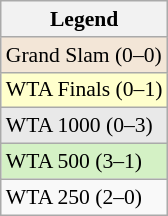<table class="wikitable"  style=font-size:90%>
<tr>
<th>Legend</th>
</tr>
<tr>
<td bgcolor=f3e6d7>Grand Slam (0–0)</td>
</tr>
<tr>
<td bgcolor=ffffcc>WTA Finals (0–1)</td>
</tr>
<tr>
<td bgcolor=e9e9e9>WTA 1000 (0–3)</td>
</tr>
<tr>
<td bgcolor=d4f1c5>WTA 500 (3–1)</td>
</tr>
<tr>
<td>WTA 250 (2–0)</td>
</tr>
</table>
